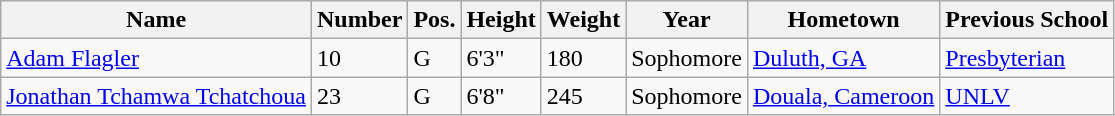<table class="wikitable sortable" border="1">
<tr>
<th>Name</th>
<th>Number</th>
<th>Pos.</th>
<th>Height</th>
<th>Weight</th>
<th>Year</th>
<th>Hometown</th>
<th class="unsortable">Previous School</th>
</tr>
<tr>
<td><a href='#'>Adam Flagler</a></td>
<td>10</td>
<td>G</td>
<td>6'3"</td>
<td>180</td>
<td>Sophomore</td>
<td><a href='#'>Duluth, GA</a></td>
<td><a href='#'>Presbyterian</a></td>
</tr>
<tr>
<td><a href='#'>Jonathan Tchamwa Tchatchoua</a></td>
<td>23</td>
<td>G</td>
<td>6'8"</td>
<td>245</td>
<td>Sophomore</td>
<td><a href='#'>Douala, Cameroon</a></td>
<td><a href='#'>UNLV</a></td>
</tr>
</table>
